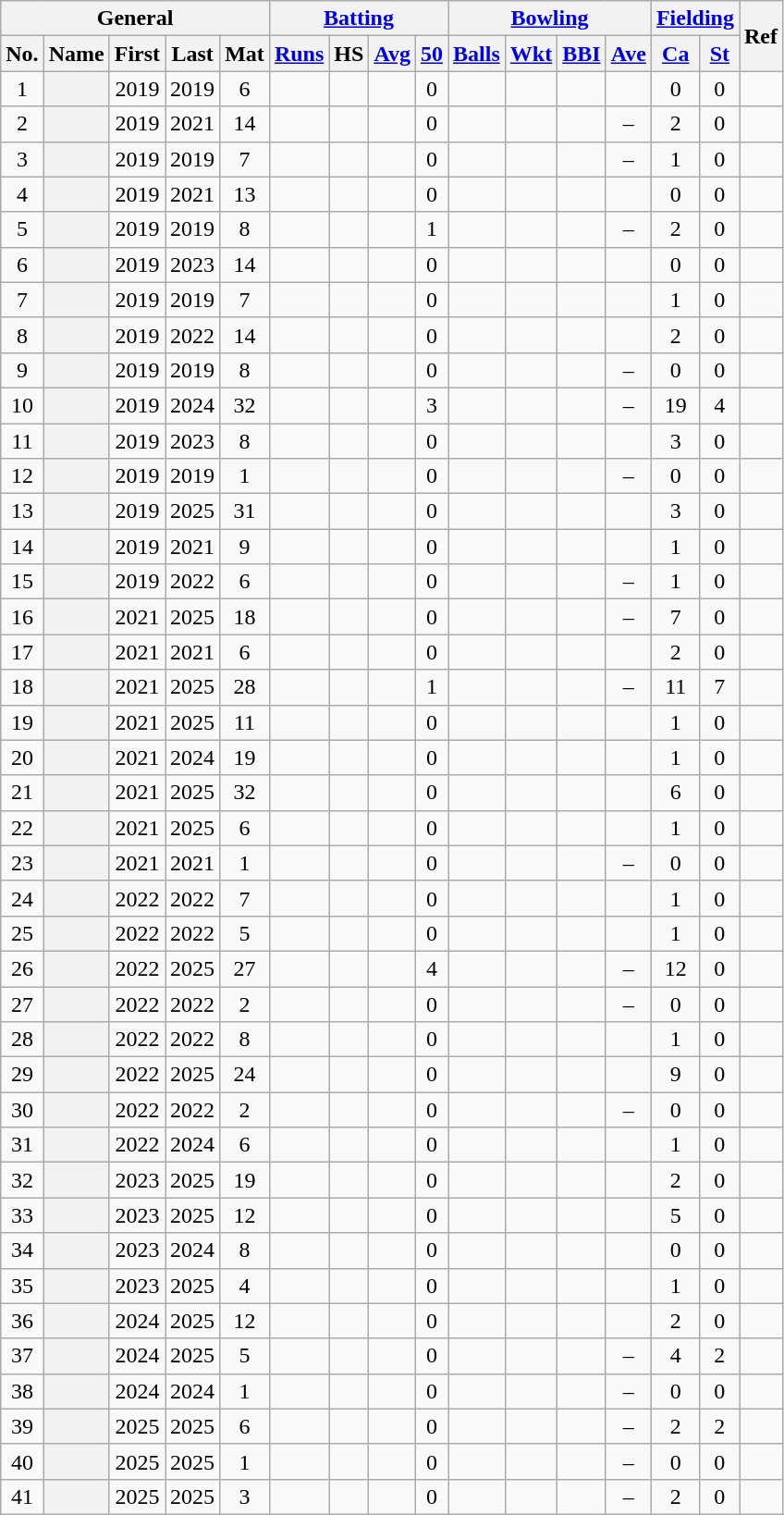<table class="wikitable plainrowheaders sortable">
<tr align="center">
<th scope="col" colspan=5 class="unsortable">General</th>
<th scope="col" colspan=4 class="unsortable"><a href='#'>Batting</a></th>
<th scope="col" colspan=4 class="unsortable"><a href='#'>Bowling</a></th>
<th scope="col" colspan=2 class="unsortable"><a href='#'>Fielding</a></th>
<th scope="col" rowspan=2 class="unsortable">Ref</th>
</tr>
<tr align="center">
<th scope="col">No.</th>
<th scope="col">Name</th>
<th scope="col">First</th>
<th scope="col">Last</th>
<th scope="col">Mat</th>
<th scope="col"><a href='#'>Runs</a></th>
<th scope="col">HS</th>
<th scope="col"><a href='#'>Avg</a></th>
<th scope="col"><a href='#'>50</a></th>
<th scope="col"><a href='#'>Balls</a></th>
<th scope="col"><a href='#'>Wkt</a></th>
<th scope="col"><a href='#'>BBI</a></th>
<th scope="col"><a href='#'>Ave</a></th>
<th scope="col"><a href='#'>Ca</a></th>
<th scope="col"><a href='#'>St</a></th>
</tr>
<tr align="center">
<td>1</td>
<th scope="row"></th>
<td>2019</td>
<td>2019</td>
<td>6</td>
<td></td>
<td></td>
<td></td>
<td>0</td>
<td></td>
<td></td>
<td></td>
<td></td>
<td>0</td>
<td>0</td>
<td></td>
</tr>
<tr align="center">
<td>2</td>
<th scope="row"></th>
<td>2019</td>
<td>2021</td>
<td>14</td>
<td></td>
<td></td>
<td></td>
<td>0</td>
<td></td>
<td></td>
<td></td>
<td>–</td>
<td>2</td>
<td>0</td>
<td></td>
</tr>
<tr align="center">
<td>3</td>
<th scope="row"></th>
<td>2019</td>
<td>2019</td>
<td>7</td>
<td></td>
<td></td>
<td></td>
<td>0</td>
<td></td>
<td></td>
<td></td>
<td>–</td>
<td>1</td>
<td>0</td>
<td></td>
</tr>
<tr align="center">
<td>4</td>
<th scope="row"></th>
<td>2019</td>
<td>2021</td>
<td>13</td>
<td></td>
<td></td>
<td></td>
<td>0</td>
<td></td>
<td></td>
<td></td>
<td></td>
<td>0</td>
<td>0</td>
<td></td>
</tr>
<tr align="center">
<td>5</td>
<th scope="row"></th>
<td>2019</td>
<td>2019</td>
<td>8</td>
<td></td>
<td></td>
<td></td>
<td>1</td>
<td></td>
<td></td>
<td></td>
<td>–</td>
<td>2</td>
<td>0</td>
<td></td>
</tr>
<tr align="center">
<td>6</td>
<th scope="row"></th>
<td>2019</td>
<td>2023</td>
<td>14</td>
<td></td>
<td></td>
<td></td>
<td>0</td>
<td></td>
<td></td>
<td></td>
<td></td>
<td>0</td>
<td>0</td>
<td></td>
</tr>
<tr align="center">
<td>7</td>
<th scope="row"></th>
<td>2019</td>
<td>2019</td>
<td>7</td>
<td></td>
<td></td>
<td></td>
<td>0</td>
<td></td>
<td></td>
<td></td>
<td></td>
<td>1</td>
<td>0</td>
<td></td>
</tr>
<tr align="center">
<td>8</td>
<th scope="row"></th>
<td>2019</td>
<td>2022</td>
<td>14</td>
<td></td>
<td></td>
<td></td>
<td>0</td>
<td></td>
<td></td>
<td></td>
<td></td>
<td>2</td>
<td>0</td>
<td></td>
</tr>
<tr align="center">
<td>9</td>
<th scope="row"></th>
<td>2019</td>
<td>2019</td>
<td>8</td>
<td></td>
<td></td>
<td></td>
<td>0</td>
<td></td>
<td></td>
<td></td>
<td>–</td>
<td>0</td>
<td>0</td>
<td></td>
</tr>
<tr align="center">
<td>10</td>
<th scope="row"></th>
<td>2019</td>
<td>2024</td>
<td>32</td>
<td></td>
<td></td>
<td></td>
<td>3</td>
<td></td>
<td></td>
<td></td>
<td>–</td>
<td>19</td>
<td>4</td>
<td></td>
</tr>
<tr align="center">
<td>11</td>
<th scope="row"></th>
<td>2019</td>
<td>2023</td>
<td>8</td>
<td></td>
<td></td>
<td></td>
<td>0</td>
<td></td>
<td></td>
<td></td>
<td></td>
<td>3</td>
<td>0</td>
<td></td>
</tr>
<tr align="center">
<td>12</td>
<th scope="row"></th>
<td>2019</td>
<td>2019</td>
<td>1</td>
<td></td>
<td></td>
<td></td>
<td>0</td>
<td></td>
<td></td>
<td></td>
<td>–</td>
<td>0</td>
<td>0</td>
<td></td>
</tr>
<tr align="center">
<td>13</td>
<th scope="row"></th>
<td>2019</td>
<td>2025</td>
<td>31</td>
<td></td>
<td></td>
<td></td>
<td>0</td>
<td></td>
<td></td>
<td></td>
<td></td>
<td>3</td>
<td>0</td>
<td></td>
</tr>
<tr align="center">
<td>14</td>
<th scope="row"></th>
<td>2019</td>
<td>2021</td>
<td>9</td>
<td></td>
<td></td>
<td></td>
<td>0</td>
<td></td>
<td></td>
<td></td>
<td></td>
<td>1</td>
<td>0</td>
<td></td>
</tr>
<tr align="center">
<td>15</td>
<th scope="row"></th>
<td>2019</td>
<td>2022</td>
<td>6</td>
<td></td>
<td></td>
<td></td>
<td>0</td>
<td></td>
<td></td>
<td></td>
<td>–</td>
<td>1</td>
<td>0</td>
<td></td>
</tr>
<tr align="center">
<td>16</td>
<th scope="row"></th>
<td>2021</td>
<td>2025</td>
<td>18</td>
<td></td>
<td></td>
<td></td>
<td>0</td>
<td></td>
<td></td>
<td></td>
<td>–</td>
<td>7</td>
<td>0</td>
<td></td>
</tr>
<tr align="center">
<td>17</td>
<th scope="row"></th>
<td>2021</td>
<td>2021</td>
<td>6</td>
<td></td>
<td></td>
<td></td>
<td>0</td>
<td></td>
<td></td>
<td></td>
<td></td>
<td>2</td>
<td>0</td>
<td></td>
</tr>
<tr align="center">
<td>18</td>
<th scope="row"></th>
<td>2021</td>
<td>2025</td>
<td>28</td>
<td></td>
<td></td>
<td></td>
<td>1</td>
<td></td>
<td></td>
<td></td>
<td>–</td>
<td>11</td>
<td>7</td>
<td></td>
</tr>
<tr align="center">
<td>19</td>
<th scope="row"></th>
<td>2021</td>
<td>2025</td>
<td>11</td>
<td></td>
<td></td>
<td></td>
<td>0</td>
<td></td>
<td></td>
<td></td>
<td></td>
<td>1</td>
<td>0</td>
<td></td>
</tr>
<tr align="center">
<td>20</td>
<th scope="row"></th>
<td>2021</td>
<td>2024</td>
<td>19</td>
<td></td>
<td></td>
<td></td>
<td>0</td>
<td></td>
<td></td>
<td></td>
<td></td>
<td>1</td>
<td>0</td>
<td></td>
</tr>
<tr align="center">
<td>21</td>
<th scope="row"></th>
<td>2021</td>
<td>2025</td>
<td>32</td>
<td></td>
<td></td>
<td></td>
<td>0</td>
<td></td>
<td></td>
<td></td>
<td></td>
<td>6</td>
<td>0</td>
<td></td>
</tr>
<tr align="center">
<td>22</td>
<th scope="row"></th>
<td>2021</td>
<td>2025</td>
<td>6</td>
<td></td>
<td></td>
<td></td>
<td>0</td>
<td></td>
<td></td>
<td></td>
<td></td>
<td>1</td>
<td>0</td>
<td></td>
</tr>
<tr align="center">
<td>23</td>
<th scope="row"></th>
<td>2021</td>
<td>2021</td>
<td>1</td>
<td></td>
<td></td>
<td></td>
<td>0</td>
<td></td>
<td></td>
<td></td>
<td>–</td>
<td>0</td>
<td>0</td>
<td></td>
</tr>
<tr align="center">
<td>24</td>
<th scope="row"></th>
<td>2022</td>
<td>2022</td>
<td>7</td>
<td></td>
<td></td>
<td></td>
<td>0</td>
<td></td>
<td></td>
<td></td>
<td></td>
<td>1</td>
<td>0</td>
<td></td>
</tr>
<tr align="center">
<td>25</td>
<th scope="row"></th>
<td>2022</td>
<td>2022</td>
<td>5</td>
<td></td>
<td></td>
<td></td>
<td>0</td>
<td></td>
<td></td>
<td></td>
<td></td>
<td>1</td>
<td>0</td>
<td></td>
</tr>
<tr align="center">
<td>26</td>
<th scope="row"></th>
<td>2022</td>
<td>2025</td>
<td>27</td>
<td></td>
<td></td>
<td></td>
<td>4</td>
<td></td>
<td></td>
<td></td>
<td>–</td>
<td>12</td>
<td>0</td>
<td></td>
</tr>
<tr align="center">
<td>27</td>
<th scope="row"></th>
<td>2022</td>
<td>2022</td>
<td>2</td>
<td></td>
<td></td>
<td></td>
<td>0</td>
<td></td>
<td></td>
<td></td>
<td>–</td>
<td>0</td>
<td>0</td>
<td></td>
</tr>
<tr align="center">
<td>28</td>
<th scope="row"></th>
<td>2022</td>
<td>2022</td>
<td>8</td>
<td></td>
<td></td>
<td></td>
<td>0</td>
<td></td>
<td></td>
<td></td>
<td></td>
<td>1</td>
<td>0</td>
<td></td>
</tr>
<tr align="center">
<td>29</td>
<th scope="row"></th>
<td>2022</td>
<td>2025</td>
<td>24</td>
<td></td>
<td></td>
<td></td>
<td>0</td>
<td></td>
<td></td>
<td></td>
<td></td>
<td>9</td>
<td>0</td>
<td></td>
</tr>
<tr align="center">
<td>30</td>
<th scope="row"></th>
<td>2022</td>
<td>2022</td>
<td>2</td>
<td></td>
<td></td>
<td></td>
<td>0</td>
<td></td>
<td></td>
<td></td>
<td>–</td>
<td>0</td>
<td>0</td>
<td></td>
</tr>
<tr align="center">
<td>31</td>
<th scope="row"></th>
<td>2022</td>
<td>2024</td>
<td>6</td>
<td></td>
<td></td>
<td></td>
<td>0</td>
<td></td>
<td></td>
<td></td>
<td></td>
<td>1</td>
<td>0</td>
<td></td>
</tr>
<tr align="center">
<td>32</td>
<th scope="row"></th>
<td>2023</td>
<td>2025</td>
<td>19</td>
<td></td>
<td></td>
<td></td>
<td>0</td>
<td></td>
<td></td>
<td></td>
<td></td>
<td>2</td>
<td>0</td>
<td></td>
</tr>
<tr align="center">
<td>33</td>
<th scope="row"></th>
<td>2023</td>
<td>2025</td>
<td>12</td>
<td></td>
<td></td>
<td></td>
<td>0</td>
<td></td>
<td></td>
<td></td>
<td></td>
<td>5</td>
<td>0</td>
<td></td>
</tr>
<tr align="center">
<td>34</td>
<th scope="row"></th>
<td>2023</td>
<td>2024</td>
<td>8</td>
<td></td>
<td></td>
<td></td>
<td>0</td>
<td></td>
<td></td>
<td></td>
<td></td>
<td>0</td>
<td>0</td>
<td></td>
</tr>
<tr align="center">
<td>35</td>
<th scope="row"></th>
<td>2023</td>
<td>2025</td>
<td>4</td>
<td></td>
<td></td>
<td></td>
<td>0</td>
<td></td>
<td></td>
<td></td>
<td></td>
<td>1</td>
<td>0</td>
<td></td>
</tr>
<tr align="center">
<td>36</td>
<th scope="row"></th>
<td>2024</td>
<td>2025</td>
<td>12</td>
<td></td>
<td></td>
<td></td>
<td>0</td>
<td></td>
<td></td>
<td></td>
<td></td>
<td>2</td>
<td>0</td>
<td></td>
</tr>
<tr align="center">
<td>37</td>
<th scope="row"></th>
<td>2024</td>
<td>2025</td>
<td>5</td>
<td></td>
<td></td>
<td></td>
<td>0</td>
<td></td>
<td></td>
<td></td>
<td>–</td>
<td>4</td>
<td>2</td>
<td></td>
</tr>
<tr align="center">
<td>38</td>
<th scope="row"></th>
<td>2024</td>
<td>2024</td>
<td>1</td>
<td></td>
<td></td>
<td></td>
<td>0</td>
<td></td>
<td></td>
<td></td>
<td>–</td>
<td>0</td>
<td>0</td>
<td></td>
</tr>
<tr align="center">
<td>39</td>
<th scope="row"></th>
<td>2025</td>
<td>2025</td>
<td>6</td>
<td></td>
<td></td>
<td></td>
<td>0</td>
<td></td>
<td></td>
<td></td>
<td>–</td>
<td>2</td>
<td>2</td>
<td></td>
</tr>
<tr align="center">
<td>40</td>
<th scope="row"></th>
<td>2025</td>
<td>2025</td>
<td>1</td>
<td></td>
<td></td>
<td></td>
<td>0</td>
<td></td>
<td></td>
<td></td>
<td>–</td>
<td>0</td>
<td>0</td>
<td></td>
</tr>
<tr align="center">
<td>41</td>
<th scope="row"></th>
<td>2025</td>
<td>2025</td>
<td>3</td>
<td></td>
<td></td>
<td></td>
<td>0</td>
<td></td>
<td></td>
<td></td>
<td>–</td>
<td>2</td>
<td>0</td>
<td></td>
</tr>
</table>
